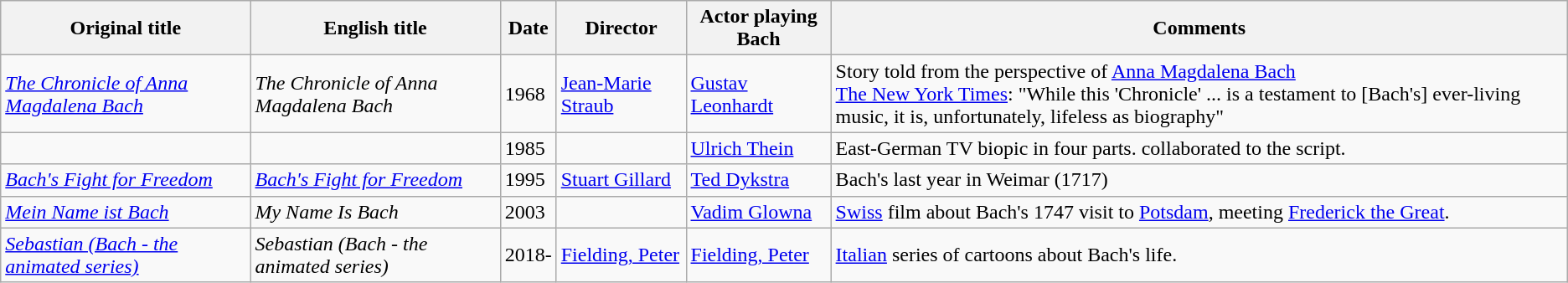<table class="wikitable sortable">
<tr>
<th scope="col">Original title</th>
<th scope="col">English title</th>
<th scope="col">Date</th>
<th scope="col">Director</th>
<th scope="col">Actor playing Bach</th>
<th scope="col" class="unsortable">Comments</th>
</tr>
<tr>
<td data-sort-value="Chronicle of Anna Magdalena Bach, The"><em><a href='#'>The Chronicle of Anna Magdalena Bach</a></em></td>
<td data-sort-value="Chronicle of Anna Magdalena Bach, The"><em>The Chronicle of Anna Magdalena Bach</em></td>
<td>1968</td>
<td data-sort-value="Straub, Jean-Marie"><a href='#'>Jean-Marie Straub</a><br></td>
<td data-sort-value="Leonhardt, Gustav"><a href='#'>Gustav Leonhardt</a></td>
<td>Story told from the perspective of <a href='#'>Anna Magdalena Bach</a><br><a href='#'>The New York Times</a>: "While this 'Chronicle' ... is a testament to [Bach's] ever-living music, it is, unfortunately, lifeless as biography"</td>
</tr>
<tr>
<td></td>
<td></td>
<td>1985</td>
<td data-sort-value="Bellag, Lothar"></td>
<td data-sort-value="Thein, Ulrich"><a href='#'>Ulrich Thein</a></td>
<td>East-German TV biopic in four parts.  collaborated to the script.</td>
</tr>
<tr>
<td><em><a href='#'>Bach's Fight for Freedom</a></em></td>
<td><em><a href='#'>Bach's Fight for Freedom</a></em></td>
<td>1995</td>
<td data-sort-value="Gillard, Stuart"><a href='#'>Stuart Gillard</a></td>
<td data-sort-value="Dykstra, Ted"><a href='#'>Ted Dykstra</a></td>
<td>Bach's last year in Weimar (1717)</td>
</tr>
<tr>
<td><em><a href='#'>Mein Name ist Bach</a></em></td>
<td><em>My Name Is Bach</em></td>
<td>2003</td>
<td data-sort-value="Rivaz, Dominique de"></td>
<td data-sort-value="Glowna, Vadim"><a href='#'>Vadim Glowna</a></td>
<td><a href='#'>Swiss</a> film about Bach's 1747 visit to <a href='#'>Potsdam</a>, meeting <a href='#'>Frederick the Great</a>.</td>
</tr>
<tr>
<td><em><a href='#'>Sebastian (Bach - the animated series)</a></em></td>
<td><em>Sebastian (Bach - the animated series)</em></td>
<td>2018-</td>
<td data-sort-value="Fielding, Peter"><a href='#'>Fielding, Peter</a></td>
<td data-sort-value="Fielding, Peter"><a href='#'>Fielding, Peter</a></td>
<td><a href='#'>Italian</a> series of cartoons about Bach's life.</td>
</tr>
</table>
